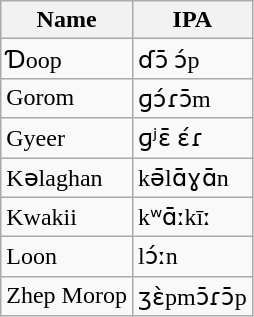<table class="wikitable">
<tr>
<th>Name</th>
<th>IPA</th>
</tr>
<tr>
<td>Ɗoop</td>
<td>ɗɔ̄ ɔ́p</td>
</tr>
<tr>
<td>Gorom</td>
<td>ɡɔ́ɾɔ̄m</td>
</tr>
<tr>
<td>Gyeer</td>
<td>ɡʲɛ̄ ɛ́ɾ</td>
</tr>
<tr>
<td>Kәlaghan</td>
<td>kә̄lɑ̄ɣɑ̄n</td>
</tr>
<tr>
<td>Kwakii</td>
<td>kʷɑ̄ːkīː</td>
</tr>
<tr>
<td>Loon</td>
<td>lɔ́ːn</td>
</tr>
<tr>
<td>Zhep Morop</td>
<td>ʒɛ̀pmɔ̄ɾɔ̄p</td>
</tr>
</table>
